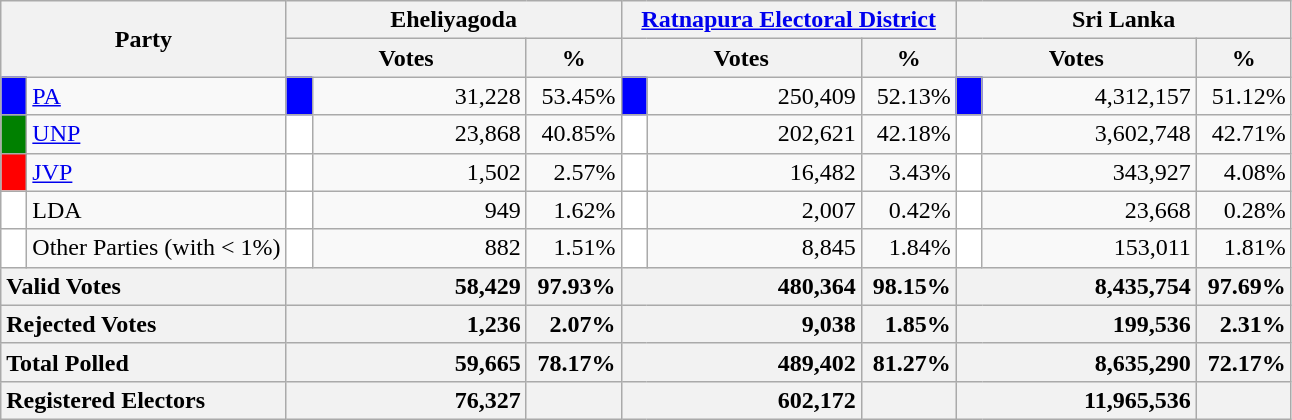<table class="wikitable">
<tr>
<th colspan="2" width="144px"rowspan="2">Party</th>
<th colspan="3" width="216px">Eheliyagoda</th>
<th colspan="3" width="216px"><a href='#'>Ratnapura Electoral District</a></th>
<th colspan="3" width="216px">Sri Lanka</th>
</tr>
<tr>
<th colspan="2" width="144px">Votes</th>
<th>%</th>
<th colspan="2" width="144px">Votes</th>
<th>%</th>
<th colspan="2" width="144px">Votes</th>
<th>%</th>
</tr>
<tr>
<td style="background-color:blue;" width="10px"></td>
<td style="text-align:left;"><a href='#'>PA</a></td>
<td style="background-color:blue;" width="10px"></td>
<td style="text-align:right;">31,228</td>
<td style="text-align:right;">53.45%</td>
<td style="background-color:blue;" width="10px"></td>
<td style="text-align:right;">250,409</td>
<td style="text-align:right;">52.13%</td>
<td style="background-color:blue;" width="10px"></td>
<td style="text-align:right;">4,312,157</td>
<td style="text-align:right;">51.12%</td>
</tr>
<tr>
<td style="background-color:green;" width="10px"></td>
<td style="text-align:left;"><a href='#'>UNP</a></td>
<td style="background-color:white;" width="10px"></td>
<td style="text-align:right;">23,868</td>
<td style="text-align:right;">40.85%</td>
<td style="background-color:white;" width="10px"></td>
<td style="text-align:right;">202,621</td>
<td style="text-align:right;">42.18%</td>
<td style="background-color:white;" width="10px"></td>
<td style="text-align:right;">3,602,748</td>
<td style="text-align:right;">42.71%</td>
</tr>
<tr>
<td style="background-color:red;" width="10px"></td>
<td style="text-align:left;"><a href='#'>JVP</a></td>
<td style="background-color:white;" width="10px"></td>
<td style="text-align:right;">1,502</td>
<td style="text-align:right;">2.57%</td>
<td style="background-color:white;" width="10px"></td>
<td style="text-align:right;">16,482</td>
<td style="text-align:right;">3.43%</td>
<td style="background-color:white;" width="10px"></td>
<td style="text-align:right;">343,927</td>
<td style="text-align:right;">4.08%</td>
</tr>
<tr>
<td style="background-color:white;" width="10px"></td>
<td style="text-align:left;">LDA</td>
<td style="background-color:white;" width="10px"></td>
<td style="text-align:right;">949</td>
<td style="text-align:right;">1.62%</td>
<td style="background-color:white;" width="10px"></td>
<td style="text-align:right;">2,007</td>
<td style="text-align:right;">0.42%</td>
<td style="background-color:white;" width="10px"></td>
<td style="text-align:right;">23,668</td>
<td style="text-align:right;">0.28%</td>
</tr>
<tr>
<td style="background-color:white;" width="10px"></td>
<td style="text-align:left;">Other Parties (with < 1%)</td>
<td style="background-color:white;" width="10px"></td>
<td style="text-align:right;">882</td>
<td style="text-align:right;">1.51%</td>
<td style="background-color:white;" width="10px"></td>
<td style="text-align:right;">8,845</td>
<td style="text-align:right;">1.84%</td>
<td style="background-color:white;" width="10px"></td>
<td style="text-align:right;">153,011</td>
<td style="text-align:right;">1.81%</td>
</tr>
<tr>
<th colspan="2" width="144px"style="text-align:left;">Valid Votes</th>
<th style="text-align:right;"colspan="2" width="144px">58,429</th>
<th style="text-align:right;">97.93%</th>
<th style="text-align:right;"colspan="2" width="144px">480,364</th>
<th style="text-align:right;">98.15%</th>
<th style="text-align:right;"colspan="2" width="144px">8,435,754</th>
<th style="text-align:right;">97.69%</th>
</tr>
<tr>
<th colspan="2" width="144px"style="text-align:left;">Rejected Votes</th>
<th style="text-align:right;"colspan="2" width="144px">1,236</th>
<th style="text-align:right;">2.07%</th>
<th style="text-align:right;"colspan="2" width="144px">9,038</th>
<th style="text-align:right;">1.85%</th>
<th style="text-align:right;"colspan="2" width="144px">199,536</th>
<th style="text-align:right;">2.31%</th>
</tr>
<tr>
<th colspan="2" width="144px"style="text-align:left;">Total Polled</th>
<th style="text-align:right;"colspan="2" width="144px">59,665</th>
<th style="text-align:right;">78.17%</th>
<th style="text-align:right;"colspan="2" width="144px">489,402</th>
<th style="text-align:right;">81.27%</th>
<th style="text-align:right;"colspan="2" width="144px">8,635,290</th>
<th style="text-align:right;">72.17%</th>
</tr>
<tr>
<th colspan="2" width="144px"style="text-align:left;">Registered Electors</th>
<th style="text-align:right;"colspan="2" width="144px">76,327</th>
<th></th>
<th style="text-align:right;"colspan="2" width="144px">602,172</th>
<th></th>
<th style="text-align:right;"colspan="2" width="144px">11,965,536</th>
<th></th>
</tr>
</table>
